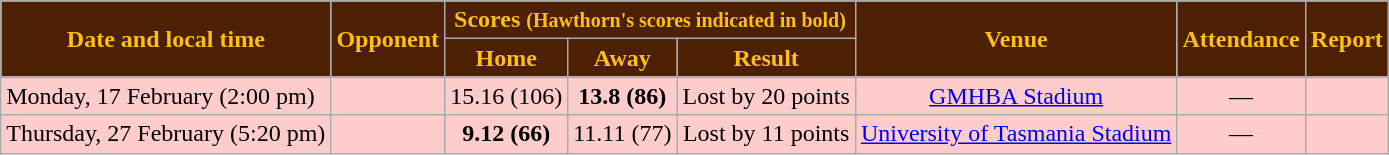<table class="wikitable" style="text-align:center">
<tr>
<th rowspan="2" style="background: #4D2004; color: #FBBF15">Date and local time</th>
<th rowspan="2" style="background: #4D2004; color: #FBBF15">Opponent</th>
<th colspan="3" style="background: #4D2004; color: #FBBF15">Scores <small>(Hawthorn's scores indicated in <strong>bold</strong>)</small></th>
<th rowspan="2" style="background: #4D2004; color: #FBBF15">Venue</th>
<th rowspan="2" style="background: #4D2004; color: #FBBF15">Attendance</th>
<th rowspan="2" style="background: #4D2004; color: #FBBF15">Report</th>
</tr>
<tr>
<th style="background: #4D2004; color: #FBBF15">Home</th>
<th style="background: #4D2004; color: #FBBF15">Away</th>
<th style="background: #4D2004; color: #FBBF15">Result</th>
</tr>
<tr style=background:#fcc>
<td align=left>Monday, 17 February (2:00 pm)</td>
<td align=left></td>
<td>15.16 (106)</td>
<td><strong>13.8 (86)</strong></td>
<td>Lost by 20 points</td>
<td><a href='#'>GMHBA Stadium</a></td>
<td>—</td>
<td></td>
</tr>
<tr style=background:#fcc>
<td align=left>Thursday, 27 February (5:20 pm)</td>
<td align=left></td>
<td><strong>9.12 (66)</strong></td>
<td>11.11 (77)</td>
<td>Lost by 11 points</td>
<td><a href='#'>University of Tasmania Stadium</a></td>
<td>—</td>
<td></td>
</tr>
</table>
